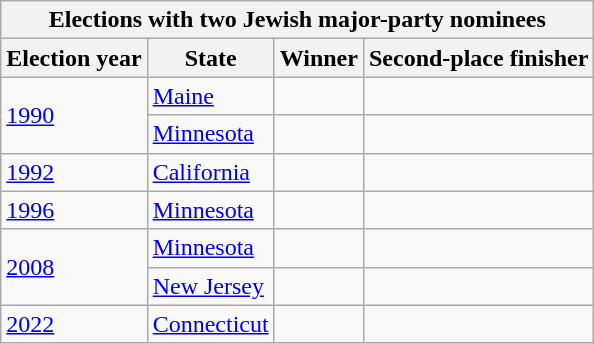<table class="wikitable sortable" border="" cellpadding="3">
<tr>
<th colspan=5>Elections with two Jewish major-party nominees</th>
</tr>
<tr>
<th>Election year</th>
<th>State</th>
<th>Winner</th>
<th>Second-place finisher</th>
</tr>
<tr>
<td rowspan=2><a href='#'>1990</a></td>
<td><a href='#'>Maine</a></td>
<td><strong></strong></td>
<td></td>
</tr>
<tr>
<td><a href='#'>Minnesota</a></td>
<td></td>
<td><strong></strong></td>
</tr>
<tr>
<td><a href='#'>1992</a></td>
<td><a href='#'>California</a></td>
<td></td>
<td></td>
</tr>
<tr>
<td><a href='#'>1996</a></td>
<td><a href='#'>Minnesota</a></td>
<td><strong></strong></td>
<td></td>
</tr>
<tr>
<td rowspan=2><a href='#'>2008</a></td>
<td><a href='#'>Minnesota</a></td>
<td></td>
<td><strong></strong></td>
</tr>
<tr>
<td><a href='#'>New Jersey</a></td>
<td><strong></strong></td>
<td></td>
</tr>
<tr>
<td><a href='#'>2022</a></td>
<td><a href='#'>Connecticut</a></td>
<td><strong></strong></td>
<td></td>
</tr>
</table>
